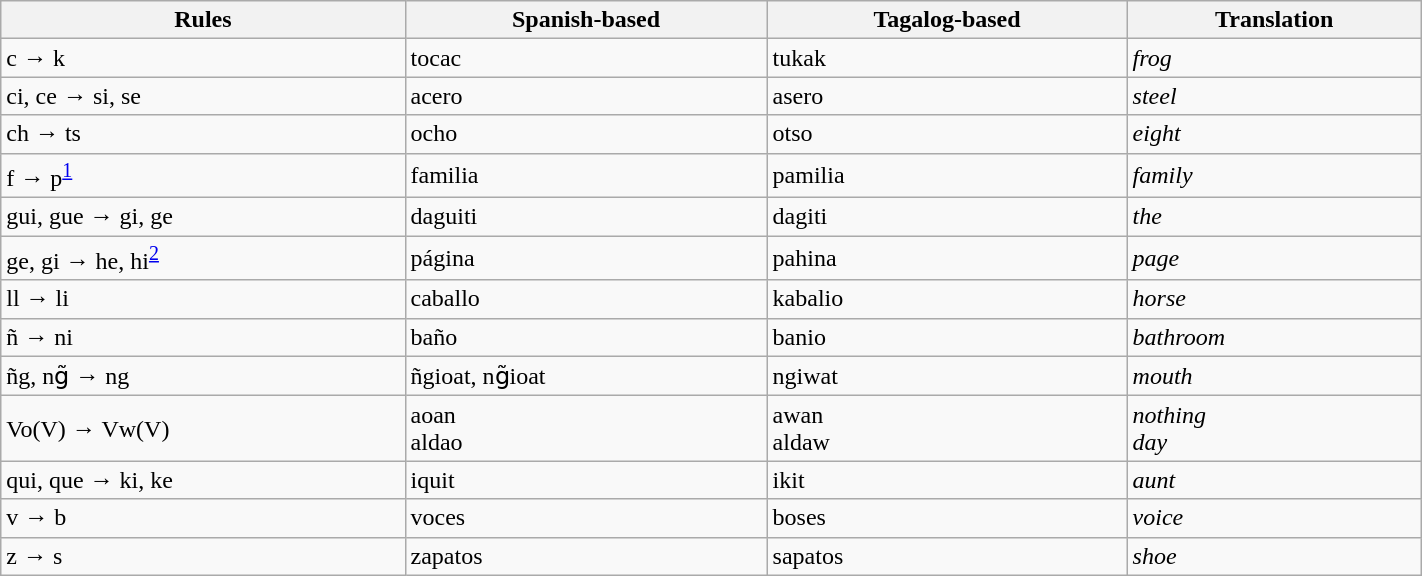<table class="wikitable" style="margin:auto:" align="center" width="75%">
<tr>
<th>Rules</th>
<th>Spanish-based</th>
<th>Tagalog-based</th>
<th>Translation</th>
</tr>
<tr>
<td>c <strong>→</strong> k</td>
<td>tocac</td>
<td>tukak</td>
<td><em>frog</em></td>
</tr>
<tr>
<td>ci, ce <strong>→</strong> si, se</td>
<td>acero</td>
<td>asero</td>
<td><em>steel</em></td>
</tr>
<tr>
<td>ch <strong>→</strong> ts</td>
<td>ocho</td>
<td>otso</td>
<td><em>eight</em></td>
</tr>
<tr>
<td>f <strong>→</strong> p<sup><a href='#'>1</a></sup></td>
<td>familia</td>
<td>pamilia</td>
<td><em>family</em></td>
</tr>
<tr>
<td>gui, gue <strong>→</strong> gi, ge</td>
<td>daguiti</td>
<td>dagiti</td>
<td><em>the</em></td>
</tr>
<tr>
<td>ge, gi <strong>→</strong> he, hi<sup><a href='#'>2</a></sup></td>
<td>página</td>
<td>pahina</td>
<td><em>page</em></td>
</tr>
<tr>
<td>ll <strong>→</strong> li</td>
<td>caballo</td>
<td>kabalio</td>
<td><em>horse</em></td>
</tr>
<tr>
<td>ñ <strong>→</strong> ni</td>
<td>baño</td>
<td>banio</td>
<td><em>bathroom</em></td>
</tr>
<tr>
<td>ñg, ng̃ <strong>→</strong> ng</td>
<td>ñgioat, ng̃ioat</td>
<td>ngiwat</td>
<td><em>mouth</em></td>
</tr>
<tr>
<td>Vo(V) <strong>→</strong> Vw(V)</td>
<td>aoan<br>aldao</td>
<td>awan<br>aldaw</td>
<td><em>nothing</em><br><em>day</em></td>
</tr>
<tr>
<td>qui, que <strong>→</strong> ki, ke</td>
<td>iquit</td>
<td>ikit</td>
<td><em>aunt</em></td>
</tr>
<tr>
<td>v <strong>→</strong> b</td>
<td>voces</td>
<td>boses</td>
<td><em>voice</em></td>
</tr>
<tr>
<td>z <strong>→</strong> s</td>
<td>zapatos</td>
<td>sapatos</td>
<td><em>shoe</em></td>
</tr>
</table>
